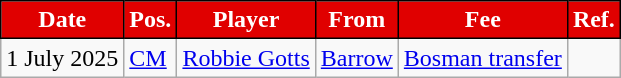<table class="wikitable plainrowheaders sortable">
<tr>
<th style="background:#E00000;border:1px solid black;color:white">Date</th>
<th style="background:#E00000;border:1px solid black;color:white">Pos.</th>
<th style="background:#E00000;border:1px solid black;color:white">Player</th>
<th style="background:#E00000;border:1px solid black;color:white">From</th>
<th style="background:#E00000;border:1px solid black;color:white">Fee</th>
<th style="background:#E00000;border:1px solid black;color:white">Ref.</th>
</tr>
<tr>
<td>1 July 2025</td>
<td><a href='#'>CM</a></td>
<td> <a href='#'>Robbie Gotts</a></td>
<td> <a href='#'>Barrow</a></td>
<td><a href='#'>Bosman transfer</a></td>
<td></td>
</tr>
</table>
